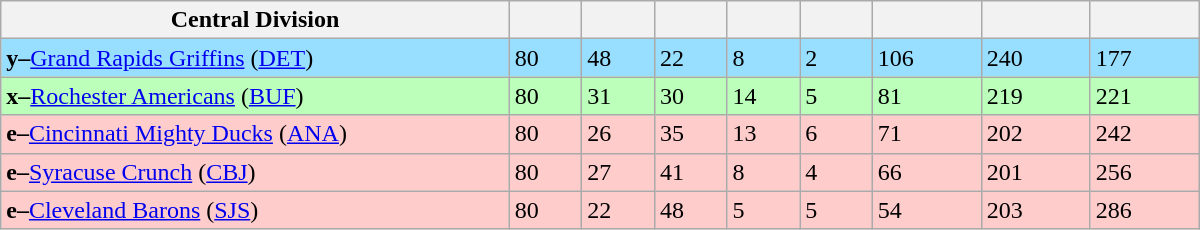<table class="wikitable" style="width:50em">
<tr>
<th width="35%">Central Division</th>
<th width="5%"></th>
<th width="5%"></th>
<th width="5%"></th>
<th width="5%"></th>
<th width="5%"></th>
<th width="7.5%"></th>
<th width="7.5%"></th>
<th width="7.5%"></th>
</tr>
<tr bgcolor="#97DEFF">
<td><strong>y–</strong><a href='#'>Grand Rapids Griffins</a> (<a href='#'>DET</a>)</td>
<td>80</td>
<td>48</td>
<td>22</td>
<td>8</td>
<td>2</td>
<td>106</td>
<td>240</td>
<td>177</td>
</tr>
<tr bgcolor="#bbffbb">
<td><strong>x–</strong><a href='#'>Rochester Americans</a> (<a href='#'>BUF</a>)</td>
<td>80</td>
<td>31</td>
<td>30</td>
<td>14</td>
<td>5</td>
<td>81</td>
<td>219</td>
<td>221</td>
</tr>
<tr bgcolor="#ffcccc">
<td><strong>e–</strong><a href='#'>Cincinnati Mighty Ducks</a> (<a href='#'>ANA</a>)</td>
<td>80</td>
<td>26</td>
<td>35</td>
<td>13</td>
<td>6</td>
<td>71</td>
<td>202</td>
<td>242</td>
</tr>
<tr bgcolor="#ffcccc">
<td><strong>e–</strong><a href='#'>Syracuse Crunch</a> (<a href='#'>CBJ</a>)</td>
<td>80</td>
<td>27</td>
<td>41</td>
<td>8</td>
<td>4</td>
<td>66</td>
<td>201</td>
<td>256</td>
</tr>
<tr bgcolor="#ffcccc">
<td><strong>e–</strong><a href='#'>Cleveland Barons</a> (<a href='#'>SJS</a>)</td>
<td>80</td>
<td>22</td>
<td>48</td>
<td>5</td>
<td>5</td>
<td>54</td>
<td>203</td>
<td>286</td>
</tr>
</table>
